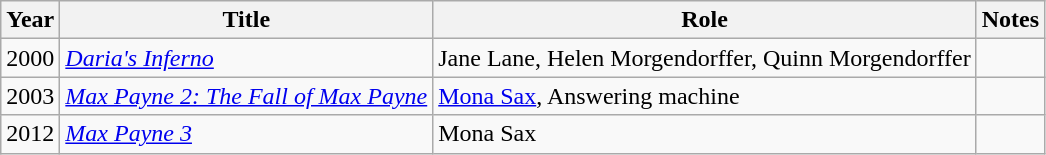<table class="wikitable sortable">
<tr>
<th>Year</th>
<th>Title</th>
<th>Role</th>
<th>Notes</th>
</tr>
<tr>
<td>2000</td>
<td><em><a href='#'>Daria's Inferno</a></em></td>
<td>Jane Lane, Helen Morgendorffer, Quinn Morgendorffer</td>
<td></td>
</tr>
<tr>
<td>2003</td>
<td><em><a href='#'>Max Payne 2: The Fall of Max Payne</a></em></td>
<td><a href='#'>Mona Sax</a>, Answering machine</td>
<td></td>
</tr>
<tr>
<td>2012</td>
<td><em><a href='#'>Max Payne 3</a></em></td>
<td>Mona Sax</td>
<td></td>
</tr>
</table>
